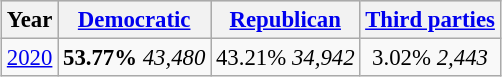<table class="wikitable"  style="margin:1em; font-size:95%;">
<tr style="background:lightgrey;">
<th>Year</th>
<th><a href='#'>Democratic</a></th>
<th><a href='#'>Republican</a></th>
<th><a href='#'>Third parties</a></th>
</tr>
<tr>
<td align="center" ><a href='#'>2020</a></td>
<td align="center" ><strong>53.77%</strong> <em>43,480</em></td>
<td align="center" >43.21% <em>34,942</em></td>
<td align="center" >3.02% <em>2,443</em></td>
</tr>
</table>
